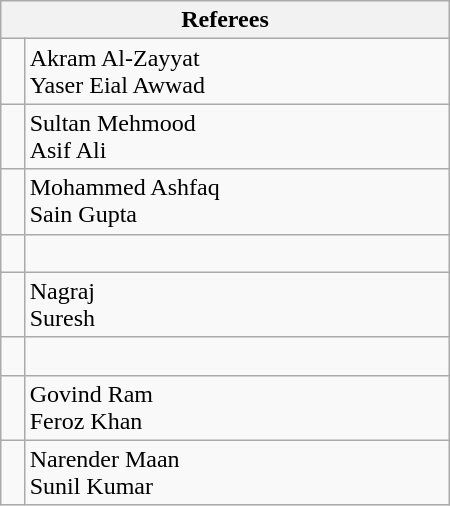<table class="wikitable" style="width:300px;">
<tr>
<th colspan=2>Referees</th>
</tr>
<tr>
<td align=left></td>
<td>Akram Al-Zayyat<br>Yaser Eial Awwad</td>
</tr>
<tr>
<td align=left></td>
<td>Sultan Mehmood<br>Asif Ali</td>
</tr>
<tr>
<td align=left></td>
<td>Mohammed Ashfaq <br> Sain Gupta</td>
</tr>
<tr>
<td align=left></td>
<td><br></td>
</tr>
<tr>
<td align=left></td>
<td>Nagraj <br> Suresh</td>
</tr>
<tr>
<td align=left></td>
<td><br></td>
</tr>
<tr>
<td align=left></td>
<td>Govind Ram <br> Feroz Khan</td>
</tr>
<tr>
<td align=left></td>
<td>Narender Maan <br> Sunil Kumar</td>
</tr>
</table>
